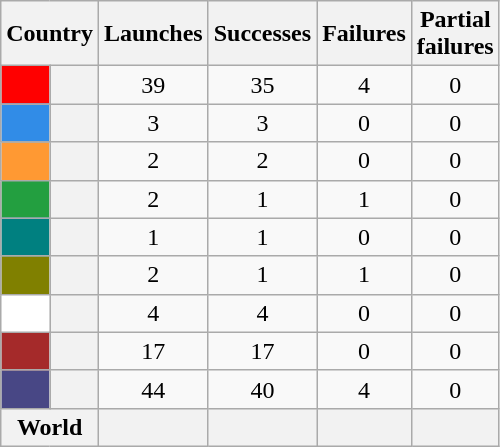<table class="wikitable sortable" style="text-align:center;">
<tr>
<th colspan=2>Country</th>
<th>Launches</th>
<th>Successes</th>
<th>Failures</th>
<th>Partial <br> failures</th>
</tr>
<tr>
<th style="background:#ff0000;"></th>
<th style="text-align:left;"></th>
<td>39</td>
<td>35</td>
<td>4</td>
<td>0</td>
</tr>
<tr>
<th style="background:#318ce7;"></th>
<th style="text-align:left;"></th>
<td>3</td>
<td>3</td>
<td>0</td>
<td>0</td>
</tr>
<tr>
<th style="background:#ff9933;"></th>
<th style="text-align:left;"></th>
<td>2</td>
<td>2</td>
<td>0</td>
<td>0</td>
</tr>
<tr>
<th style="background:#239f40;"></th>
<th style="text-align:left;"></th>
<td>2</td>
<td>1</td>
<td>1</td>
<td>0</td>
</tr>
<tr>
<th style="background:#008080;"></th>
<th style="text-align:left;"></th>
<td>1</td>
<td>1</td>
<td>0</td>
<td>0</td>
</tr>
<tr>
<th style="background:#808000;"></th>
<th style="text-align:left;"></th>
<td>2</td>
<td>1</td>
<td>1</td>
<td>0</td>
</tr>
<tr>
<th style="background:#ffffff;"></th>
<th style="text-align:left;"></th>
<td>4</td>
<td>4</td>
<td>0</td>
<td>0</td>
</tr>
<tr>
<th style="background:#a52a2a;"></th>
<th style="text-align:left;"></th>
<td>17</td>
<td>17</td>
<td>0</td>
<td>0</td>
</tr>
<tr>
<th style="background:#484785;"></th>
<th style="text-align:left;"></th>
<td>44</td>
<td>40</td>
<td>4</td>
<td>0</td>
</tr>
<tr class="sortbottom">
<th colspan="2">World</th>
<th></th>
<th></th>
<th></th>
<th></th>
</tr>
</table>
